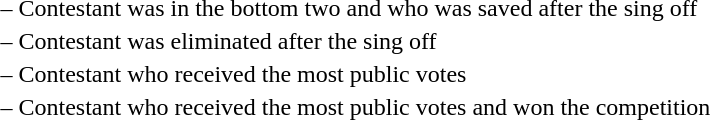<table>
<tr>
<td> –</td>
<td>Contestant was in the bottom two and who was saved after the sing off</td>
</tr>
<tr>
<td> –</td>
<td>Contestant was eliminated after the sing off</td>
</tr>
<tr>
<td> –</td>
<td>Contestant who received the most public votes</td>
</tr>
<tr>
<td> –</td>
<td>Contestant who received the most public votes and won the competition</td>
</tr>
</table>
